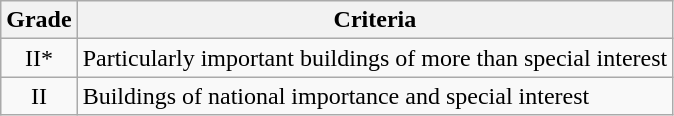<table class="wikitable">
<tr>
<th>Grade</th>
<th>Criteria</th>
</tr>
<tr>
<td align="center" >II*</td>
<td>Particularly important buildings of more than special interest</td>
</tr>
<tr>
<td align="center" >II</td>
<td>Buildings of national importance and special interest</td>
</tr>
</table>
